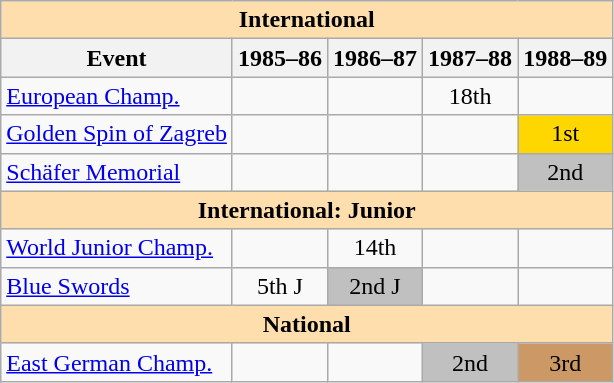<table class="wikitable" style="text-align:center">
<tr>
<th style="background-color: #ffdead; " colspan=5 align=center>International</th>
</tr>
<tr>
<th>Event</th>
<th>1985–86</th>
<th>1986–87</th>
<th>1987–88</th>
<th>1988–89</th>
</tr>
<tr>
<td align=left><a href='#'>European Champ.</a></td>
<td></td>
<td></td>
<td>18th</td>
<td></td>
</tr>
<tr>
<td align=left><a href='#'>Golden Spin of Zagreb</a></td>
<td></td>
<td></td>
<td></td>
<td bgcolor=gold>1st</td>
</tr>
<tr>
<td align=left><a href='#'>Schäfer Memorial</a></td>
<td></td>
<td></td>
<td></td>
<td bgcolor=silver>2nd</td>
</tr>
<tr>
<th style="background-color: #ffdead; " colspan=5 align=center>International: Junior</th>
</tr>
<tr>
<td align=left><a href='#'>World Junior Champ.</a></td>
<td></td>
<td>14th</td>
<td></td>
<td></td>
</tr>
<tr>
<td align=left><a href='#'>Blue Swords</a></td>
<td>5th J</td>
<td bgcolor=silver>2nd J</td>
<td></td>
<td></td>
</tr>
<tr>
<th style="background-color: #ffdead; " colspan=5 align=center>National</th>
</tr>
<tr>
<td align=left><a href='#'>East German Champ.</a></td>
<td></td>
<td></td>
<td bgcolor=silver>2nd</td>
<td bgcolor=cc9966>3rd</td>
</tr>
</table>
